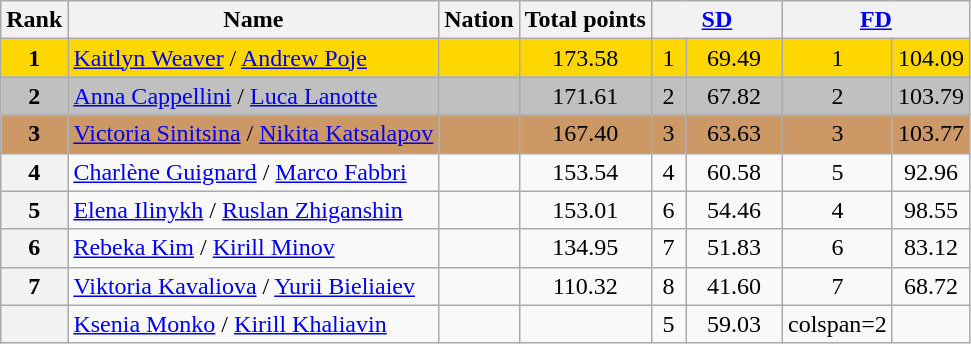<table class="wikitable sortable">
<tr>
<th>Rank</th>
<th>Name</th>
<th>Nation</th>
<th>Total points</th>
<th colspan="2" width="80px"><a href='#'>SD</a></th>
<th colspan="2" width="80px"><a href='#'>FD</a></th>
</tr>
<tr bgcolor="gold">
<td align="center"><strong>1</strong></td>
<td><a href='#'>Kaitlyn Weaver</a> / <a href='#'>Andrew Poje</a></td>
<td></td>
<td align="center">173.58</td>
<td align="center">1</td>
<td align="center">69.49</td>
<td align="center">1</td>
<td align="center">104.09</td>
</tr>
<tr bgcolor="silver">
<td align="center"><strong>2</strong></td>
<td><a href='#'>Anna Cappellini</a> / <a href='#'>Luca Lanotte</a></td>
<td></td>
<td align="center">171.61</td>
<td align="center">2</td>
<td align="center">67.82</td>
<td align="center">2</td>
<td align="center">103.79</td>
</tr>
<tr bgcolor="cc9966">
<td align="center"><strong>3</strong></td>
<td><a href='#'>Victoria Sinitsina</a> / <a href='#'>Nikita Katsalapov</a></td>
<td></td>
<td align="center">167.40</td>
<td align="center">3</td>
<td align="center">63.63</td>
<td align="center">3</td>
<td align="center">103.77</td>
</tr>
<tr>
<th>4</th>
<td><a href='#'>Charlène Guignard</a> / <a href='#'>Marco Fabbri</a></td>
<td></td>
<td align="center">153.54</td>
<td align="center">4</td>
<td align="center">60.58</td>
<td align="center">5</td>
<td align="center">92.96</td>
</tr>
<tr>
<th>5</th>
<td><a href='#'>Elena Ilinykh</a> / <a href='#'>Ruslan Zhiganshin</a></td>
<td></td>
<td align="center">153.01</td>
<td align="center">6</td>
<td align="center">54.46</td>
<td align="center">4</td>
<td align="center">98.55</td>
</tr>
<tr>
<th>6</th>
<td><a href='#'>Rebeka Kim</a> / <a href='#'>Kirill Minov</a></td>
<td></td>
<td align="center">134.95</td>
<td align="center">7</td>
<td align="center">51.83</td>
<td align="center">6</td>
<td align="center">83.12</td>
</tr>
<tr>
<th>7</th>
<td><a href='#'>Viktoria Kavaliova</a> / <a href='#'>Yurii Bieliaiev</a></td>
<td></td>
<td align="center">110.32</td>
<td align="center">8</td>
<td align="center">41.60</td>
<td align="center">7</td>
<td align="center">68.72</td>
</tr>
<tr>
<th></th>
<td><a href='#'>Ksenia Monko</a> / <a href='#'>Kirill Khaliavin</a></td>
<td></td>
<td></td>
<td align="center">5</td>
<td align="center">59.03</td>
<td>colspan=2 </td>
</tr>
</table>
